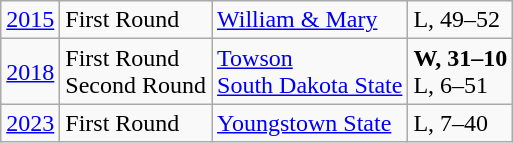<table class="wikitable">
<tr>
<td><a href='#'>2015</a></td>
<td>First Round</td>
<td><a href='#'>William & Mary</a></td>
<td>L, 49–52</td>
</tr>
<tr>
<td><a href='#'>2018</a></td>
<td>First Round<br>Second Round</td>
<td><a href='#'>Towson</a><br><a href='#'>South Dakota State</a></td>
<td><strong>W, 31–10</strong><br>L, 6–51</td>
</tr>
<tr>
<td><a href='#'>2023</a></td>
<td>First Round</td>
<td><a href='#'>Youngstown State</a></td>
<td>L, 7–40</td>
</tr>
</table>
